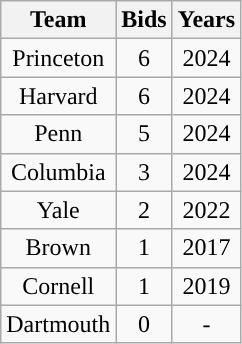<table class="wikitable sortable" style="text-align:center">
<tr>
<th width=px>Team</th>
<th width=px>Bids</th>
<th width=px>Years</th>
</tr>
<tr>
<td>Princeton</td>
<td>6</td>
<td>2024</td>
</tr>
<tr>
<td>Harvard</td>
<td>6</td>
<td>2024</td>
</tr>
<tr>
<td>Penn</td>
<td>5</td>
<td>2024</td>
</tr>
<tr>
<td>Columbia</td>
<td>3</td>
<td>2024</td>
</tr>
<tr>
<td>Yale</td>
<td>2</td>
<td>2022</td>
</tr>
<tr>
<td>Brown</td>
<td>1</td>
<td>2017</td>
</tr>
<tr>
<td>Cornell</td>
<td>1</td>
<td>2019</td>
</tr>
<tr>
<td>Dartmouth</td>
<td>0</td>
<td>-</td>
</tr>
</table>
